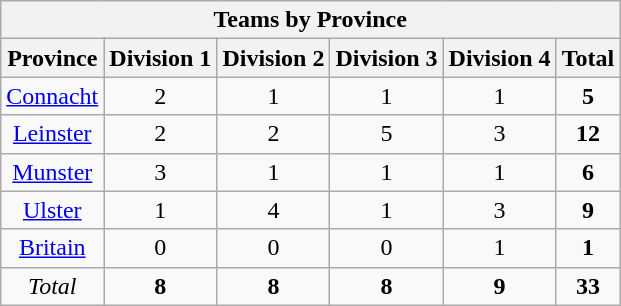<table class="wikitable" style="text-align:center">
<tr>
<th colspan=6>Teams by Province</th>
</tr>
<tr>
<th>Province</th>
<th>Division 1</th>
<th>Division 2</th>
<th>Division 3</th>
<th>Division 4</th>
<th>Total</th>
</tr>
<tr>
<td><a href='#'>Connacht</a></td>
<td>2</td>
<td>1</td>
<td>1</td>
<td>1</td>
<td><strong>5</strong></td>
</tr>
<tr>
<td><a href='#'>Leinster</a></td>
<td>2</td>
<td>2</td>
<td>5</td>
<td>3</td>
<td><strong>12</strong></td>
</tr>
<tr>
<td><a href='#'>Munster</a></td>
<td>3</td>
<td>1</td>
<td>1</td>
<td>1</td>
<td><strong>6</strong></td>
</tr>
<tr>
<td><a href='#'>Ulster</a></td>
<td>1</td>
<td>4</td>
<td>1</td>
<td>3</td>
<td><strong>9</strong></td>
</tr>
<tr>
<td><a href='#'>Britain</a></td>
<td>0</td>
<td>0</td>
<td>0</td>
<td>1</td>
<td><strong>1</strong></td>
</tr>
<tr>
<td><em>Total</em></td>
<td><strong>8</strong></td>
<td><strong>8</strong></td>
<td><strong>8</strong></td>
<td><strong>9</strong></td>
<td><strong>33</strong></td>
</tr>
</table>
